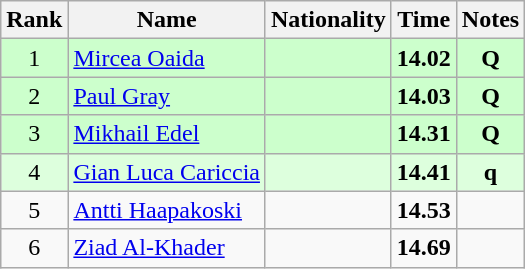<table class="wikitable sortable" style="text-align:center">
<tr>
<th>Rank</th>
<th>Name</th>
<th>Nationality</th>
<th>Time</th>
<th>Notes</th>
</tr>
<tr bgcolor=ccffcc>
<td>1</td>
<td align=left><a href='#'>Mircea Oaida</a></td>
<td align=left></td>
<td><strong>14.02</strong></td>
<td><strong>Q</strong></td>
</tr>
<tr bgcolor=ccffcc>
<td>2</td>
<td align=left><a href='#'>Paul Gray</a></td>
<td align=left></td>
<td><strong>14.03</strong></td>
<td><strong>Q</strong></td>
</tr>
<tr bgcolor=ccffcc>
<td>3</td>
<td align=left><a href='#'>Mikhail Edel</a></td>
<td align=left></td>
<td><strong>14.31</strong></td>
<td><strong>Q</strong></td>
</tr>
<tr bgcolor=ddffdd>
<td>4</td>
<td align=left><a href='#'>Gian Luca Cariccia</a></td>
<td align=left></td>
<td><strong>14.41</strong></td>
<td><strong>q</strong></td>
</tr>
<tr>
<td>5</td>
<td align=left><a href='#'>Antti Haapakoski</a></td>
<td align=left></td>
<td><strong>14.53</strong></td>
<td></td>
</tr>
<tr>
<td>6</td>
<td align=left><a href='#'>Ziad Al-Khader</a></td>
<td align=left></td>
<td><strong>14.69</strong></td>
<td></td>
</tr>
</table>
